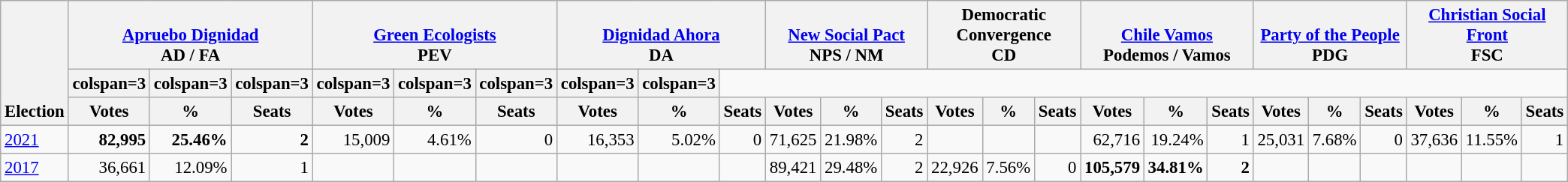<table class="wikitable" border="1" style="font-size:95%; text-align:right;">
<tr>
<th style="text-align:left;" valign=bottom rowspan=3>Election</th>
<th valign=bottom colspan=3><a href='#'>Apruebo Dignidad</a><br>AD / FA</th>
<th valign=bottom colspan=3><a href='#'>Green Ecologists</a><br>PEV</th>
<th valign=bottom colspan=3><a href='#'>Dignidad Ahora</a><br>DA</th>
<th valign=bottom colspan=3><a href='#'>New Social Pact</a><br>NPS / NM</th>
<th valign=bottom colspan=3>Democratic<br>Convergence<br>CD</th>
<th valign=bottom colspan=3><a href='#'>Chile Vamos</a><br>Podemos / Vamos</th>
<th valign=bottom colspan=3><a href='#'>Party of the People</a><br>PDG</th>
<th valign=bottom colspan=3><a href='#'>Christian Social Front</a><br>FSC</th>
</tr>
<tr>
<th>colspan=3 </th>
<th>colspan=3 </th>
<th>colspan=3 </th>
<th>colspan=3 </th>
<th>colspan=3 </th>
<th>colspan=3 </th>
<th>colspan=3 </th>
<th>colspan=3 </th>
</tr>
<tr>
<th>Votes</th>
<th>%</th>
<th>Seats</th>
<th>Votes</th>
<th>%</th>
<th>Seats</th>
<th>Votes</th>
<th>%</th>
<th>Seats</th>
<th>Votes</th>
<th>%</th>
<th>Seats</th>
<th>Votes</th>
<th>%</th>
<th>Seats</th>
<th>Votes</th>
<th>%</th>
<th>Seats</th>
<th>Votes</th>
<th>%</th>
<th>Seats</th>
<th>Votes</th>
<th>%</th>
<th>Seats</th>
</tr>
<tr>
<td align=left><a href='#'>2021</a></td>
<td><strong>82,995</strong></td>
<td><strong>25.46%</strong></td>
<td><strong>2</strong></td>
<td>15,009</td>
<td>4.61%</td>
<td>0</td>
<td>16,353</td>
<td>5.02%</td>
<td>0</td>
<td>71,625</td>
<td>21.98%</td>
<td>2</td>
<td></td>
<td></td>
<td></td>
<td>62,716</td>
<td>19.24%</td>
<td>1</td>
<td>25,031</td>
<td>7.68%</td>
<td>0</td>
<td>37,636</td>
<td>11.55%</td>
<td>1</td>
</tr>
<tr>
<td align=left><a href='#'>2017</a></td>
<td>36,661</td>
<td>12.09%</td>
<td>1</td>
<td></td>
<td></td>
<td></td>
<td></td>
<td></td>
<td></td>
<td>89,421</td>
<td>29.48%</td>
<td>2</td>
<td>22,926</td>
<td>7.56%</td>
<td>0</td>
<td><strong>105,579</strong></td>
<td><strong>34.81%</strong></td>
<td><strong>2</strong></td>
<td></td>
<td></td>
<td></td>
<td></td>
<td></td>
<td></td>
</tr>
</table>
